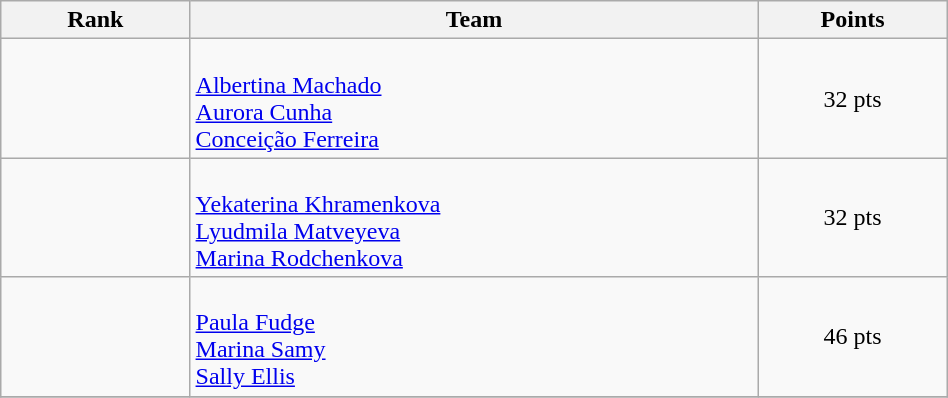<table class="wikitable" style="text-align:center;" width="50%">
<tr>
<th width=10%>Rank</th>
<th width=30%>Team</th>
<th width=10%>Points</th>
</tr>
<tr>
<td></td>
<td align=left><br><a href='#'>Albertina Machado</a><br><a href='#'>Aurora Cunha</a><br><a href='#'>Conceição Ferreira</a></td>
<td>32 pts</td>
</tr>
<tr>
<td></td>
<td align=left><br><a href='#'>Yekaterina Khramenkova</a><br><a href='#'>Lyudmila Matveyeva</a><br><a href='#'>Marina Rodchenkova</a></td>
<td>32 pts</td>
</tr>
<tr>
<td></td>
<td align=left><br><a href='#'>Paula Fudge</a><br><a href='#'>Marina Samy</a><br><a href='#'>Sally Ellis</a></td>
<td>46 pts</td>
</tr>
<tr>
</tr>
</table>
